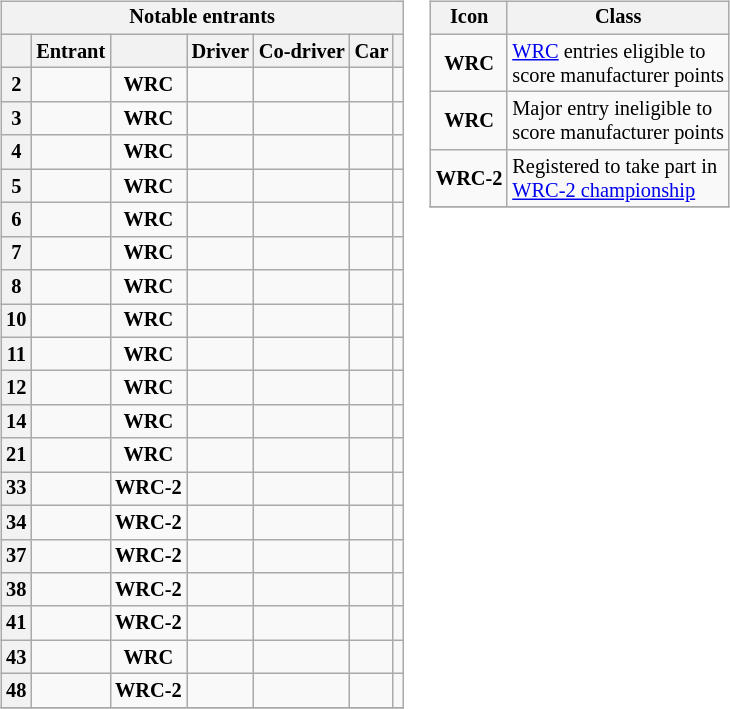<table>
<tr>
<td><br><table class="wikitable plainrowheaders sortable" style="font-size: 85%">
<tr>
<th scope=row colspan="7" style="text-align: center;"><strong>Notable entrants</strong></th>
</tr>
<tr>
<th scope=col></th>
<th scope=col>Entrant</th>
<th scope=col></th>
<th scope=col>Driver</th>
<th scope=col>Co-driver</th>
<th scope=col>Car</th>
<th scope=col></th>
</tr>
<tr>
<th scope=row style="text-align: center;">2</th>
<td></td>
<td align="center"><strong><span>WRC</span></strong></td>
<td></td>
<td></td>
<td></td>
<td align="center"></td>
</tr>
<tr>
<th scope=row style="text-align: center;">3</th>
<td></td>
<td align="center"><strong><span>WRC</span></strong></td>
<td></td>
<td></td>
<td></td>
<td align="center"></td>
</tr>
<tr>
<th scope=row style="text-align: center;">4</th>
<td></td>
<td align="center"><strong><span>WRC</span></strong></td>
<td></td>
<td></td>
<td></td>
<td align="center"></td>
</tr>
<tr>
<th scope=row style="text-align: center;">5</th>
<td></td>
<td align="center"><strong><span>WRC</span></strong></td>
<td></td>
<td></td>
<td></td>
<td align="center"></td>
</tr>
<tr>
<th scope=row style="text-align: center;">6</th>
<td></td>
<td align="center"><strong><span>WRC</span></strong></td>
<td></td>
<td></td>
<td></td>
<td align="center"></td>
</tr>
<tr>
<th scope=row style="text-align: center;">7</th>
<td></td>
<td align="center"><strong><span>WRC</span></strong></td>
<td></td>
<td></td>
<td></td>
<td align="center"></td>
</tr>
<tr>
<th scope=row style="text-align: center;">8</th>
<td></td>
<td align="center"><strong><span>WRC</span></strong></td>
<td></td>
<td></td>
<td></td>
<td align="center"></td>
</tr>
<tr>
<th scope=row style="text-align: center;">10</th>
<td></td>
<td align="center"><strong><span>WRC</span></strong></td>
<td></td>
<td></td>
<td></td>
<td align="center"></td>
</tr>
<tr>
<th scope=row style="text-align: center;">11</th>
<td></td>
<td align="center"><strong><span>WRC</span></strong></td>
<td></td>
<td></td>
<td></td>
<td align="center"></td>
</tr>
<tr>
<th scope=row style="text-align: center;">12</th>
<td></td>
<td align="center"><strong><span>WRC</span></strong></td>
<td></td>
<td></td>
<td></td>
<td align="center"></td>
</tr>
<tr>
<th scope=row style="text-align: center;">14</th>
<td></td>
<td align="center"><strong><span>WRC</span></strong></td>
<td></td>
<td></td>
<td></td>
<td align="center"></td>
</tr>
<tr>
<th scope=row style="text-align: center;">21</th>
<td></td>
<td align="center"><strong><span>WRC</span></strong></td>
<td></td>
<td></td>
<td></td>
<td align="center"></td>
</tr>
<tr>
<th scope=row style="text-align: center;">33</th>
<td></td>
<td align="center"><strong><span>WRC-2</span></strong></td>
<td></td>
<td></td>
<td></td>
<td align="center"></td>
</tr>
<tr>
<th scope=row style="text-align: center;">34</th>
<td></td>
<td align="center"><strong><span>WRC-2</span></strong></td>
<td></td>
<td></td>
<td></td>
<td align="center"></td>
</tr>
<tr>
<th scope=row style="text-align: center;">37</th>
<td></td>
<td align="center"><strong><span>WRC-2</span></strong></td>
<td></td>
<td></td>
<td></td>
<td align="center"></td>
</tr>
<tr>
<th scope=row style="text-align: center;">38</th>
<td></td>
<td align="center"><strong><span>WRC-2</span></strong></td>
<td></td>
<td></td>
<td></td>
<td align="center"></td>
</tr>
<tr>
<th scope=row style="text-align: center;">41</th>
<td></td>
<td align="center"><strong><span>WRC-2</span></strong></td>
<td></td>
<td></td>
<td></td>
<td align="center"></td>
</tr>
<tr>
<th scope=row style="text-align: center;">43</th>
<td></td>
<td align="center"><strong><span>WRC</span></strong></td>
<td></td>
<td></td>
<td></td>
<td align="center"></td>
</tr>
<tr>
<th scope=row style="text-align: center;">48</th>
<td></td>
<td align="center"><strong><span>WRC-2</span></strong></td>
<td></td>
<td></td>
<td></td>
<td align="center"></td>
</tr>
<tr>
</tr>
</table>
</td>
<td valign="top"><br><table align="right" class="wikitable" style="font-size: 85%;">
<tr>
<th>Icon</th>
<th>Class</th>
</tr>
<tr>
<td align="center"><strong><span>WRC</span></strong></td>
<td><a href='#'>WRC</a> entries eligible to<br>score manufacturer points</td>
</tr>
<tr>
<td align="center"><strong><span>WRC</span></strong></td>
<td>Major entry ineligible to<br>score manufacturer points</td>
</tr>
<tr>
<td align="center"><strong><span>WRC-2</span></strong></td>
<td>Registered to take part in<br><a href='#'>WRC-2 championship</a></td>
</tr>
<tr>
</tr>
</table>
</td>
</tr>
</table>
